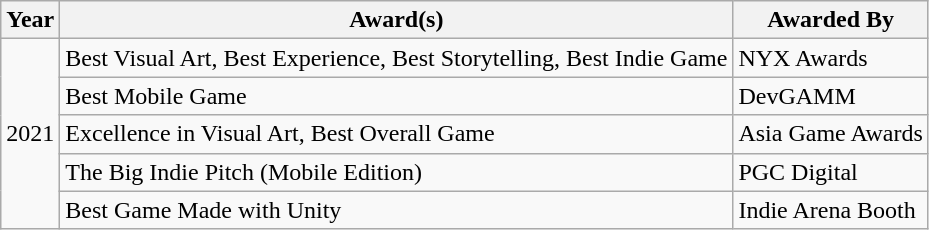<table class="wikitable">
<tr>
<th>Year</th>
<th>Award(s)</th>
<th>Awarded By</th>
</tr>
<tr>
<td rowspan="5">2021</td>
<td>Best Visual Art, Best Experience, Best Storytelling, Best Indie Game</td>
<td>NYX Awards</td>
</tr>
<tr>
<td>Best Mobile Game</td>
<td>DevGAMM</td>
</tr>
<tr>
<td>Excellence in Visual Art, Best Overall Game</td>
<td>Asia Game Awards</td>
</tr>
<tr>
<td>The Big Indie Pitch (Mobile Edition)</td>
<td>PGC Digital</td>
</tr>
<tr>
<td>Best Game Made with Unity</td>
<td>Indie Arena Booth</td>
</tr>
</table>
